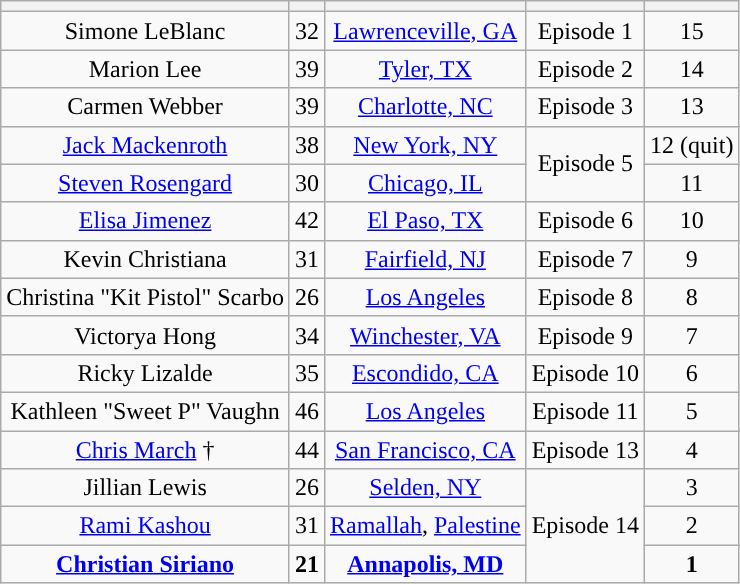<table class="wikitable sortable" style="text-align:center;">
<tr>
<th></th>
<th></th>
<th></th>
<th></th>
<th></th>
</tr>
<tr>
<td>Simone LeBlanc</td>
<td>32</td>
<td><a href='#'>Lawrenceville, GA</a></td>
<td>Episode 1</td>
<td>15</td>
</tr>
<tr>
<td>Marion Lee</td>
<td>39</td>
<td><a href='#'>Tyler, TX</a></td>
<td>Episode 2</td>
<td>14</td>
</tr>
<tr>
<td>Carmen Webber</td>
<td>39</td>
<td><a href='#'>Charlotte, NC</a></td>
<td>Episode 3</td>
<td>13</td>
</tr>
<tr>
<td><a href='#'>Jack Mackenroth</a></td>
<td>38</td>
<td><a href='#'>New York, NY</a></td>
<td rowspan="2">Episode 5</td>
<td>12 (quit)</td>
</tr>
<tr>
<td><a href='#'>Steven Rosengard</a></td>
<td>30</td>
<td><a href='#'>Chicago, IL</a></td>
<td>11</td>
</tr>
<tr>
<td><a href='#'>Elisa Jimenez</a></td>
<td>42</td>
<td><a href='#'>El Paso, TX</a></td>
<td>Episode 6</td>
<td>10</td>
</tr>
<tr>
<td>Kevin Christiana</td>
<td>31</td>
<td><a href='#'>Fairfield, NJ</a></td>
<td>Episode 7</td>
<td>9</td>
</tr>
<tr>
<td>Christina "Kit Pistol" Scarbo</td>
<td>26</td>
<td><a href='#'>Los Angeles</a></td>
<td>Episode 8</td>
<td>8</td>
</tr>
<tr>
<td>Victorya Hong</td>
<td>34</td>
<td><a href='#'>Winchester, VA</a></td>
<td>Episode 9</td>
<td>7</td>
</tr>
<tr>
<td>Ricky Lizalde</td>
<td>35</td>
<td><a href='#'>Escondido, CA</a></td>
<td>Episode 10</td>
<td>6</td>
</tr>
<tr>
<td>Kathleen "Sweet P" Vaughn</td>
<td>46</td>
<td><a href='#'>Los Angeles</a></td>
<td>Episode 11</td>
<td>5</td>
</tr>
<tr>
<td><a href='#'>Chris March</a> †</td>
<td>44</td>
<td><a href='#'>San Francisco, CA</a></td>
<td>Episode 13</td>
<td>4</td>
</tr>
<tr>
<td>Jillian Lewis</td>
<td>26</td>
<td><a href='#'>Selden, NY</a></td>
<td rowspan="3">Episode 14</td>
<td>3</td>
</tr>
<tr>
<td><a href='#'>Rami Kashou</a></td>
<td>31</td>
<td><a href='#'>Ramallah</a>, <a href='#'>Palestine</a></td>
<td>2</td>
</tr>
<tr>
<td><strong><a href='#'>Christian Siriano</a></strong></td>
<td><strong>21</strong></td>
<td><strong><a href='#'>Annapolis, MD</a></strong></td>
<td><strong>1</strong></td>
</tr>
</table>
